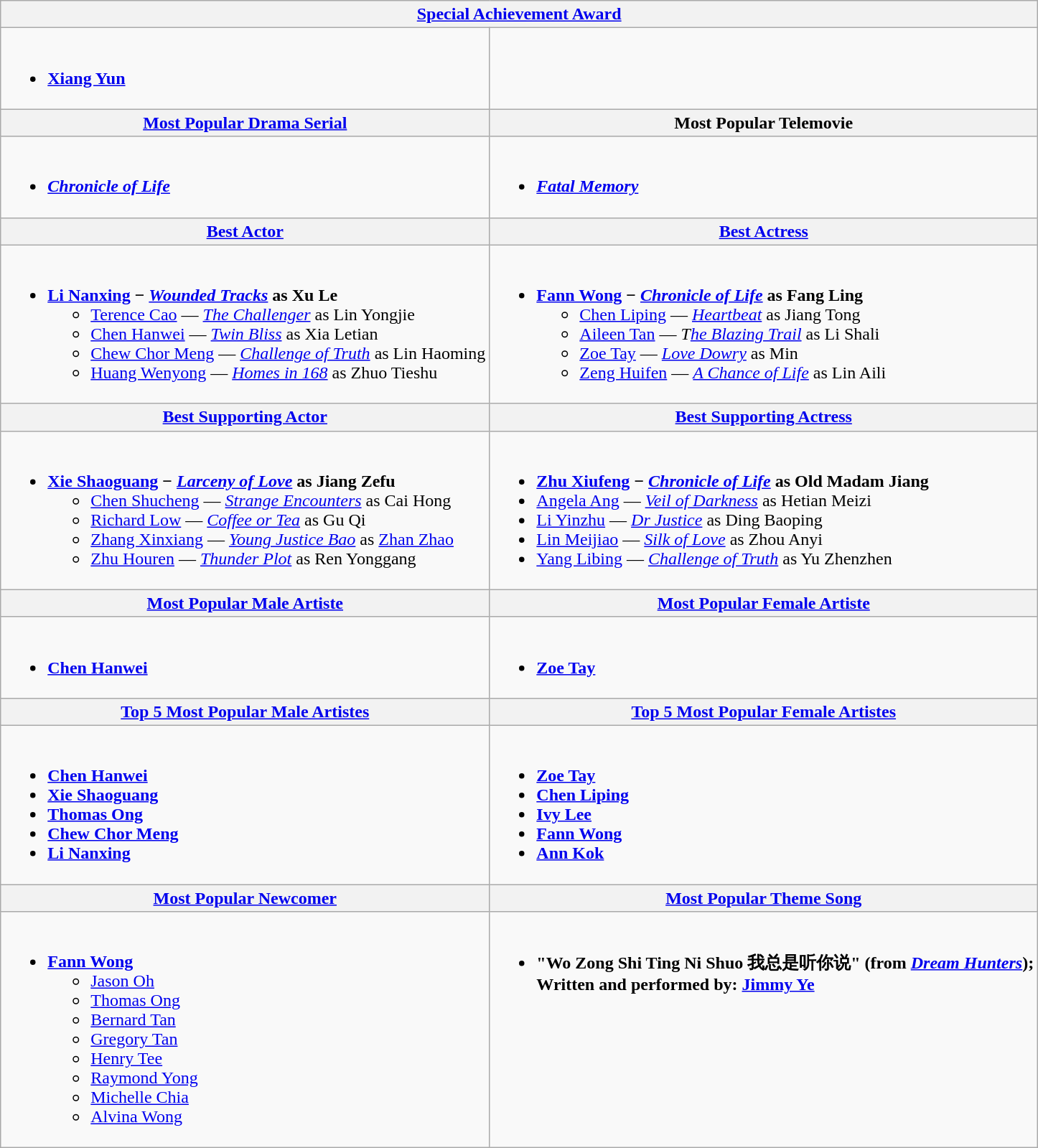<table class=wikitable style="width=100%">
<tr>
<th colspan=2; style="width=50%"><a href='#'>Special Achievement Award</a></th>
</tr>
<tr>
<td valign="top"><br><ul><li><strong><a href='#'>Xiang Yun</a></strong></li></ul></td>
<td valign="top"></td>
</tr>
<tr>
<th style="width=50%"><a href='#'>Most Popular Drama Serial</a></th>
<th style="width=50%">Most Popular Telemovie</th>
</tr>
<tr>
<td valign="top"><br><ul><li><strong><em><a href='#'>Chronicle of Life</a></em></strong></li></ul></td>
<td valign="top"><br><ul><li><strong><em><a href='#'>Fatal Memory</a></em></strong></li></ul></td>
</tr>
<tr>
<th style="width=50%"><a href='#'>Best Actor</a></th>
<th style="width=50%"><a href='#'>Best Actress</a></th>
</tr>
<tr>
<td valign="top"><br><ul><li><strong><a href='#'>Li Nanxing</a> − <em><a href='#'>Wounded Tracks</a></em> as Xu Le</strong><ul><li><a href='#'>Terence Cao</a> — <em><a href='#'>The Challenger</a></em> as Lin Yongjie</li><li><a href='#'>Chen Hanwei</a> — <em><a href='#'>Twin Bliss</a></em> as Xia Letian</li><li><a href='#'>Chew Chor Meng</a> — <em><a href='#'>Challenge of Truth</a></em> as Lin Haoming</li><li><a href='#'>Huang Wenyong</a> — <em><a href='#'>Homes in 168</a></em> as Zhuo Tieshu</li></ul></li></ul></td>
<td valign="top"><br><ul><li><strong><a href='#'>Fann Wong</a> − <em><a href='#'>Chronicle of Life</a></em> as Fang Ling</strong><ul><li><a href='#'>Chen Liping</a> — <em><a href='#'>Heartbeat</a></em> as Jiang Tong</li><li><a href='#'>Aileen Tan</a>  — <em>T<a href='#'>he Blazing Trail</a></em> as Li Shali</li><li><a href='#'>Zoe Tay</a> — <em><a href='#'>Love Dowry</a></em> as Min</li><li><a href='#'>Zeng Huifen</a> — <em><a href='#'>A Chance of Life</a></em> as Lin Aili</li></ul></li></ul></td>
</tr>
<tr>
<th style="width=50%"><a href='#'>Best Supporting Actor</a></th>
<th style="width=50%"><a href='#'>Best Supporting Actress</a></th>
</tr>
<tr>
<td valign="top"><br><ul><li><strong><a href='#'>Xie Shaoguang</a> − <em><a href='#'>Larceny of Love</a></em> as Jiang Zefu</strong><ul><li><a href='#'>Chen Shucheng</a> — <em><a href='#'>Strange Encounters</a></em> as Cai Hong</li><li><a href='#'>Richard Low</a> — <em><a href='#'>Coffee or Tea</a></em> as Gu Qi</li><li><a href='#'>Zhang Xinxiang</a> — <em><a href='#'>Young Justice Bao</a></em> as <a href='#'>Zhan Zhao</a></li><li><a href='#'>Zhu Houren</a> — <em><a href='#'>Thunder Plot</a></em> as Ren Yonggang</li></ul></li></ul></td>
<td valign="top"><br><ul><li><strong><a href='#'>Zhu Xiufeng</a> − <em><a href='#'>Chronicle of Life</a></em> as Old Madam Jiang</strong></li><li><a href='#'>Angela Ang</a> — <em><a href='#'>Veil of Darkness</a></em> as Hetian Meizi</li><li><a href='#'>Li Yinzhu</a> — <em><a href='#'>Dr Justice</a></em> as Ding Baoping</li><li><a href='#'>Lin Meijiao</a> — <em><a href='#'>Silk of Love</a></em> as Zhou Anyi</li><li><a href='#'>Yang Libing</a> — <em><a href='#'>Challenge of Truth</a></em> as Yu Zhenzhen</li></ul></td>
</tr>
<tr>
<th style="width=50%"><a href='#'>Most Popular Male Artiste</a></th>
<th style="width=50%"><a href='#'>Most Popular Female Artiste</a></th>
</tr>
<tr>
<td valign="top"><br><ul><li><strong><a href='#'>Chen Hanwei</a></strong></li></ul></td>
<td valign="top"><br><ul><li><strong><a href='#'>Zoe Tay</a></strong></li></ul></td>
</tr>
<tr>
<th style="width=50%"><a href='#'>Top 5 Most Popular Male Artistes</a></th>
<th style="width=50%"><a href='#'>Top 5 Most Popular Female Artistes</a></th>
</tr>
<tr>
<td valign="top"><br><ul><li><strong><a href='#'>Chen Hanwei</a></strong></li><li><strong><a href='#'>Xie Shaoguang</a></strong></li><li><strong><a href='#'>Thomas Ong</a></strong></li><li><strong><a href='#'>Chew Chor Meng</a></strong></li><li><strong><a href='#'>Li Nanxing</a></strong></li></ul></td>
<td valign="top"><br><ul><li><strong><a href='#'>Zoe Tay</a></strong></li><li><strong><a href='#'>Chen Liping</a></strong></li><li><strong><a href='#'>Ivy Lee</a></strong></li><li><strong><a href='#'>Fann Wong</a></strong></li><li><strong><a href='#'>Ann Kok</a></strong></li></ul></td>
</tr>
<tr>
<th style="width=50%"><a href='#'>Most Popular Newcomer</a></th>
<th style="width=50%"><a href='#'>Most Popular Theme Song</a></th>
</tr>
<tr>
<td valign="top"><br><ul><li><strong><a href='#'>Fann Wong</a></strong><ul><li><a href='#'>Jason Oh</a></li><li><a href='#'>Thomas Ong</a></li><li><a href='#'>Bernard Tan</a></li><li><a href='#'>Gregory Tan</a></li><li><a href='#'>Henry Tee</a></li><li><a href='#'>Raymond Yong</a></li><li><a href='#'>Michelle Chia</a></li><li><a href='#'>Alvina Wong</a></li></ul></li></ul></td>
<td valign="top"><br><ul><li><strong>"Wo Zong Shi Ting Ni Shuo 我总是听你说" (from <em><a href='#'>Dream Hunters</a></em>);<br> Written and performed by: <a href='#'>Jimmy Ye</a></strong></li></ul></td>
</tr>
</table>
